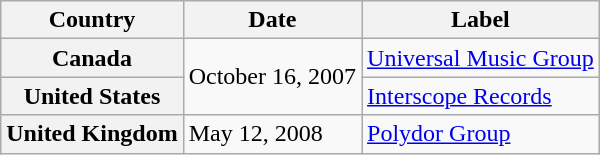<table class="wikitable plainrowheaders">
<tr>
<th scope="col">Country</th>
<th scope="col">Date</th>
<th scope="col">Label</th>
</tr>
<tr>
<th scope="row">Canada</th>
<td rowspan="2">October 16, 2007</td>
<td><a href='#'>Universal Music Group</a></td>
</tr>
<tr>
<th scope="row">United States</th>
<td><a href='#'>Interscope Records</a></td>
</tr>
<tr>
<th scope="row">United Kingdom</th>
<td>May 12, 2008</td>
<td><a href='#'>Polydor Group</a></td>
</tr>
</table>
